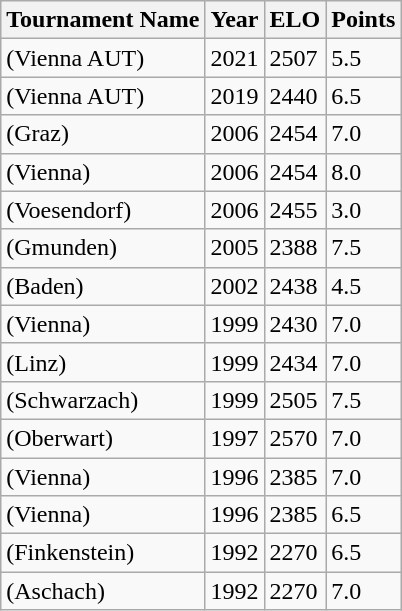<table class="wikitable">
<tr>
<th>Tournament Name</th>
<th>Year</th>
<th>ELO</th>
<th>Points</th>
</tr>
<tr>
<td>(Vienna AUT)</td>
<td>2021</td>
<td>2507</td>
<td>5.5</td>
</tr>
<tr>
<td>(Vienna AUT)</td>
<td>2019</td>
<td>2440</td>
<td>6.5</td>
</tr>
<tr>
<td>(Graz)</td>
<td>2006</td>
<td>2454</td>
<td>7.0</td>
</tr>
<tr>
<td>(Vienna)</td>
<td>2006</td>
<td>2454</td>
<td>8.0</td>
</tr>
<tr>
<td>(Voesendorf)</td>
<td>2006</td>
<td>2455</td>
<td>3.0</td>
</tr>
<tr>
<td>(Gmunden)</td>
<td>2005</td>
<td>2388</td>
<td>7.5</td>
</tr>
<tr>
<td>(Baden)</td>
<td>2002</td>
<td>2438</td>
<td>4.5</td>
</tr>
<tr>
<td>(Vienna)</td>
<td>1999</td>
<td>2430</td>
<td>7.0</td>
</tr>
<tr>
<td>(Linz)</td>
<td>1999</td>
<td>2434</td>
<td>7.0</td>
</tr>
<tr>
<td>(Schwarzach)</td>
<td>1999</td>
<td>2505</td>
<td>7.5</td>
</tr>
<tr>
<td>(Oberwart)</td>
<td>1997</td>
<td>2570</td>
<td>7.0</td>
</tr>
<tr>
<td>(Vienna)</td>
<td>1996</td>
<td>2385</td>
<td>7.0</td>
</tr>
<tr>
<td>(Vienna)</td>
<td>1996</td>
<td>2385</td>
<td>6.5</td>
</tr>
<tr>
<td>(Finkenstein)</td>
<td>1992</td>
<td>2270</td>
<td>6.5</td>
</tr>
<tr>
<td>(Aschach)</td>
<td>1992</td>
<td>2270</td>
<td>7.0</td>
</tr>
</table>
